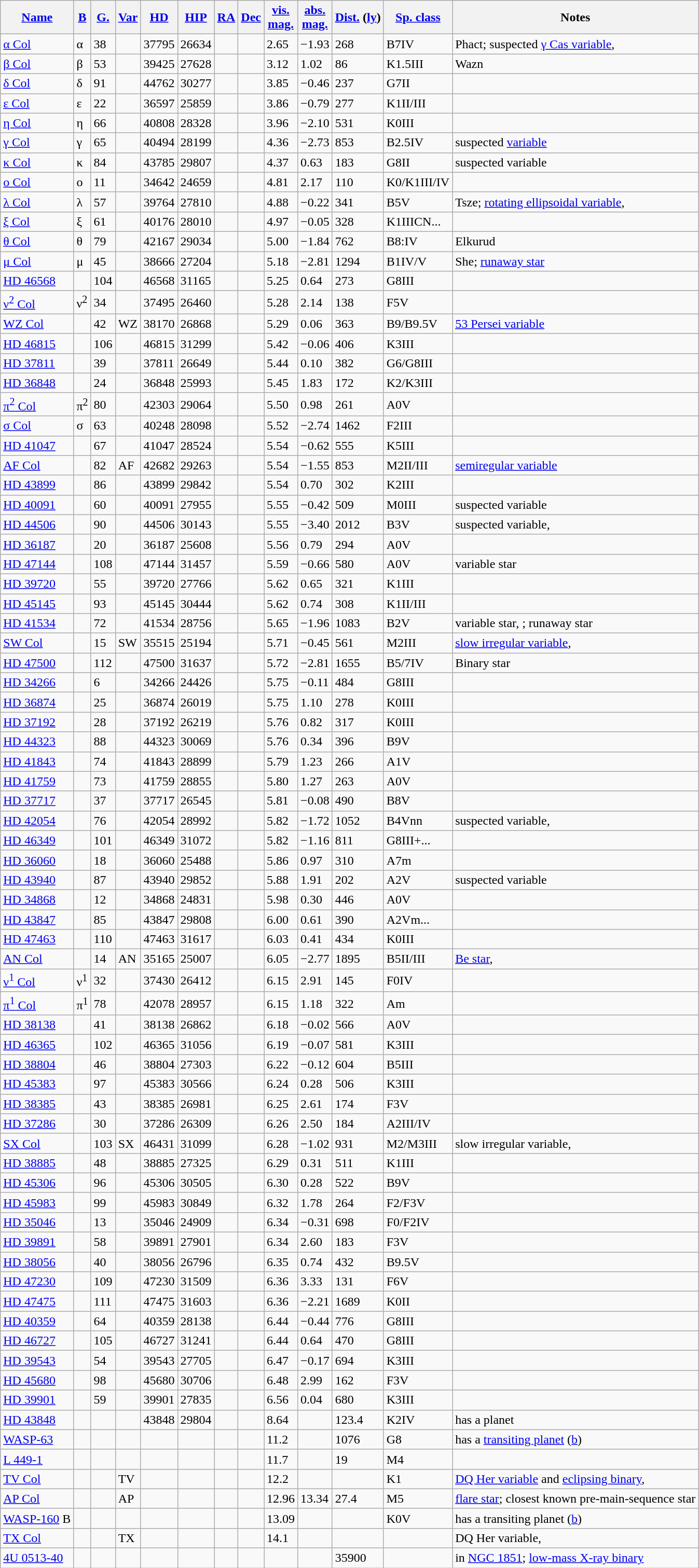<table class="wikitable sortable sticky-header">
<tr>
<th><a href='#'>Name</a></th>
<th><a href='#'>B</a></th>
<th><a href='#'>G.</a></th>
<th><a href='#'>Var</a></th>
<th><a href='#'>HD</a></th>
<th><a href='#'>HIP</a></th>
<th><a href='#'>RA</a></th>
<th><a href='#'>Dec</a></th>
<th><a href='#'>vis.<br>mag.</a></th>
<th><a href='#'>abs.<br>mag.</a></th>
<th><a href='#'>Dist.</a> (<a href='#'>ly</a>)</th>
<th><a href='#'>Sp. class</a></th>
<th>Notes</th>
</tr>
<tr>
<td><a href='#'>α Col</a></td>
<td>α</td>
<td>38</td>
<td></td>
<td>37795</td>
<td>26634</td>
<td></td>
<td></td>
<td>2.65</td>
<td>−1.93</td>
<td>268</td>
<td>B7IV</td>
<td style="text-align:left;">Phact; suspected <a href='#'>γ Cas variable</a>, </td>
</tr>
<tr>
<td><a href='#'>β Col</a></td>
<td>β</td>
<td>53</td>
<td></td>
<td>39425</td>
<td>27628</td>
<td></td>
<td></td>
<td>3.12</td>
<td>1.02</td>
<td>86</td>
<td>K1.5III</td>
<td style="text-align:left;">Wazn</td>
</tr>
<tr>
<td><a href='#'>δ Col</a></td>
<td>δ</td>
<td>91</td>
<td></td>
<td>44762</td>
<td>30277</td>
<td></td>
<td></td>
<td>3.85</td>
<td>−0.46</td>
<td>237</td>
<td>G7II</td>
<td></td>
</tr>
<tr>
<td><a href='#'>ε Col</a></td>
<td>ε</td>
<td>22</td>
<td></td>
<td>36597</td>
<td>25859</td>
<td></td>
<td></td>
<td>3.86</td>
<td>−0.79</td>
<td>277</td>
<td>K1II/III</td>
<td></td>
</tr>
<tr>
<td><a href='#'>η Col</a></td>
<td>η</td>
<td>66</td>
<td></td>
<td>40808</td>
<td>28328</td>
<td></td>
<td></td>
<td>3.96</td>
<td>−2.10</td>
<td>531</td>
<td>K0III</td>
<td></td>
</tr>
<tr>
<td><a href='#'>γ Col</a></td>
<td>γ</td>
<td>65</td>
<td></td>
<td>40494</td>
<td>28199</td>
<td></td>
<td></td>
<td>4.36</td>
<td>−2.73</td>
<td>853</td>
<td>B2.5IV</td>
<td>suspected <a href='#'>variable</a></td>
</tr>
<tr>
<td><a href='#'>κ Col</a></td>
<td>κ</td>
<td>84</td>
<td></td>
<td>43785</td>
<td>29807</td>
<td></td>
<td></td>
<td>4.37</td>
<td>0.63</td>
<td>183</td>
<td>G8II</td>
<td>suspected variable</td>
</tr>
<tr>
<td><a href='#'>ο Col</a></td>
<td>ο</td>
<td>11</td>
<td></td>
<td>34642</td>
<td>24659</td>
<td></td>
<td></td>
<td>4.81</td>
<td>2.17</td>
<td>110</td>
<td>K0/K1III/IV</td>
<td></td>
</tr>
<tr>
<td><a href='#'>λ Col</a></td>
<td>λ</td>
<td>57</td>
<td></td>
<td>39764</td>
<td>27810</td>
<td></td>
<td></td>
<td>4.88</td>
<td>−0.22</td>
<td>341</td>
<td>B5V</td>
<td style="text-align:left;">Tsze; <a href='#'>rotating ellipsoidal variable</a>, </td>
</tr>
<tr>
<td><a href='#'>ξ Col</a></td>
<td>ξ</td>
<td>61</td>
<td></td>
<td>40176</td>
<td>28010</td>
<td></td>
<td></td>
<td>4.97</td>
<td>−0.05</td>
<td>328</td>
<td>K1IIICN...</td>
<td></td>
</tr>
<tr>
<td><a href='#'>θ Col</a></td>
<td>θ</td>
<td>79</td>
<td></td>
<td>42167</td>
<td>29034</td>
<td></td>
<td></td>
<td>5.00</td>
<td>−1.84</td>
<td>762</td>
<td>B8:IV</td>
<td style="text-align:left;">Elkurud</td>
</tr>
<tr>
<td><a href='#'>μ Col</a></td>
<td>μ</td>
<td>45</td>
<td></td>
<td>38666</td>
<td>27204</td>
<td></td>
<td></td>
<td>5.18</td>
<td>−2.81</td>
<td>1294</td>
<td>B1IV/V</td>
<td style="text-align:left;">She; <a href='#'>runaway star</a></td>
</tr>
<tr>
<td><a href='#'>HD 46568</a></td>
<td></td>
<td>104</td>
<td></td>
<td>46568</td>
<td>31165</td>
<td></td>
<td></td>
<td>5.25</td>
<td>0.64</td>
<td>273</td>
<td>G8III</td>
<td></td>
</tr>
<tr>
<td><a href='#'>ν<sup>2</sup> Col</a></td>
<td>ν<sup>2</sup></td>
<td>34</td>
<td></td>
<td>37495</td>
<td>26460</td>
<td></td>
<td></td>
<td>5.28</td>
<td>2.14</td>
<td>138</td>
<td>F5V</td>
<td></td>
</tr>
<tr>
<td><a href='#'>WZ Col</a></td>
<td></td>
<td>42</td>
<td>WZ</td>
<td>38170</td>
<td>26868</td>
<td></td>
<td></td>
<td>5.29</td>
<td>0.06</td>
<td>363</td>
<td>B9/B9.5V</td>
<td style="text-align:left;"><a href='#'>53 Persei variable</a></td>
</tr>
<tr>
<td><a href='#'>HD 46815</a></td>
<td></td>
<td>106</td>
<td></td>
<td>46815</td>
<td>31299</td>
<td></td>
<td></td>
<td>5.42</td>
<td>−0.06</td>
<td>406</td>
<td>K3III</td>
<td></td>
</tr>
<tr>
<td><a href='#'>HD 37811</a></td>
<td></td>
<td>39</td>
<td></td>
<td>37811</td>
<td>26649</td>
<td></td>
<td></td>
<td>5.44</td>
<td>0.10</td>
<td>382</td>
<td>G6/G8III</td>
<td></td>
</tr>
<tr>
<td><a href='#'>HD 36848</a></td>
<td></td>
<td>24</td>
<td></td>
<td>36848</td>
<td>25993</td>
<td></td>
<td></td>
<td>5.45</td>
<td>1.83</td>
<td>172</td>
<td>K2/K3III</td>
<td></td>
</tr>
<tr>
<td><a href='#'>π<sup>2</sup> Col</a></td>
<td>π<sup>2</sup></td>
<td>80</td>
<td></td>
<td>42303</td>
<td>29064</td>
<td></td>
<td></td>
<td>5.50</td>
<td>0.98</td>
<td>261</td>
<td>A0V</td>
<td></td>
</tr>
<tr>
<td><a href='#'>σ Col</a></td>
<td>σ</td>
<td>63</td>
<td></td>
<td>40248</td>
<td>28098</td>
<td></td>
<td></td>
<td>5.52</td>
<td>−2.74</td>
<td>1462</td>
<td>F2III</td>
<td></td>
</tr>
<tr>
<td><a href='#'>HD 41047</a></td>
<td></td>
<td>67</td>
<td></td>
<td>41047</td>
<td>28524</td>
<td></td>
<td></td>
<td>5.54</td>
<td>−0.62</td>
<td>555</td>
<td>K5III</td>
<td></td>
</tr>
<tr>
<td><a href='#'>AF Col</a></td>
<td></td>
<td>82</td>
<td>AF</td>
<td>42682</td>
<td>29263</td>
<td></td>
<td></td>
<td>5.54</td>
<td>−1.55</td>
<td>853</td>
<td>M2II/III</td>
<td><a href='#'>semiregular variable</a></td>
</tr>
<tr>
<td><a href='#'>HD 43899</a></td>
<td></td>
<td>86</td>
<td></td>
<td>43899</td>
<td>29842</td>
<td></td>
<td></td>
<td>5.54</td>
<td>0.70</td>
<td>302</td>
<td>K2III</td>
<td></td>
</tr>
<tr>
<td><a href='#'>HD 40091</a></td>
<td></td>
<td>60</td>
<td></td>
<td>40091</td>
<td>27955</td>
<td></td>
<td></td>
<td>5.55</td>
<td>−0.42</td>
<td>509</td>
<td>M0III</td>
<td>suspected variable</td>
</tr>
<tr>
<td><a href='#'>HD 44506</a></td>
<td></td>
<td>90</td>
<td></td>
<td>44506</td>
<td>30143</td>
<td></td>
<td></td>
<td>5.55</td>
<td>−3.40</td>
<td>2012</td>
<td>B3V</td>
<td>suspected variable, </td>
</tr>
<tr>
<td><a href='#'>HD 36187</a></td>
<td></td>
<td>20</td>
<td></td>
<td>36187</td>
<td>25608</td>
<td></td>
<td></td>
<td>5.56</td>
<td>0.79</td>
<td>294</td>
<td>A0V</td>
<td></td>
</tr>
<tr>
<td><a href='#'>HD 47144</a></td>
<td></td>
<td>108</td>
<td></td>
<td>47144</td>
<td>31457</td>
<td></td>
<td></td>
<td>5.59</td>
<td>−0.66</td>
<td>580</td>
<td>A0V</td>
<td>variable star</td>
</tr>
<tr>
<td><a href='#'>HD 39720</a></td>
<td></td>
<td>55</td>
<td></td>
<td>39720</td>
<td>27766</td>
<td></td>
<td></td>
<td>5.62</td>
<td>0.65</td>
<td>321</td>
<td>K1III</td>
<td></td>
</tr>
<tr>
<td><a href='#'>HD 45145</a></td>
<td></td>
<td>93</td>
<td></td>
<td>45145</td>
<td>30444</td>
<td></td>
<td></td>
<td>5.62</td>
<td>0.74</td>
<td>308</td>
<td>K1II/III</td>
<td></td>
</tr>
<tr>
<td><a href='#'>HD 41534</a></td>
<td></td>
<td>72</td>
<td></td>
<td>41534</td>
<td>28756</td>
<td></td>
<td></td>
<td>5.65</td>
<td>−1.96</td>
<td>1083</td>
<td>B2V</td>
<td>variable star, ; runaway star</td>
</tr>
<tr>
<td><a href='#'>SW Col</a></td>
<td></td>
<td>15</td>
<td>SW</td>
<td>35515</td>
<td>25194</td>
<td></td>
<td></td>
<td>5.71</td>
<td>−0.45</td>
<td>561</td>
<td>M2III</td>
<td><a href='#'>slow irregular variable</a>, </td>
</tr>
<tr>
<td><a href='#'>HD 47500</a></td>
<td></td>
<td>112</td>
<td></td>
<td>47500</td>
<td>31637</td>
<td></td>
<td></td>
<td>5.72</td>
<td>−2.81</td>
<td>1655</td>
<td>B5/7IV</td>
<td>Binary star</td>
</tr>
<tr>
<td><a href='#'>HD 34266</a></td>
<td></td>
<td>6</td>
<td></td>
<td>34266</td>
<td>24426</td>
<td></td>
<td></td>
<td>5.75</td>
<td>−0.11</td>
<td>484</td>
<td>G8III</td>
<td></td>
</tr>
<tr>
<td><a href='#'>HD 36874</a></td>
<td></td>
<td>25</td>
<td></td>
<td>36874</td>
<td>26019</td>
<td></td>
<td></td>
<td>5.75</td>
<td>1.10</td>
<td>278</td>
<td>K0III</td>
<td></td>
</tr>
<tr>
<td><a href='#'>HD 37192</a></td>
<td></td>
<td>28</td>
<td></td>
<td>37192</td>
<td>26219</td>
<td></td>
<td></td>
<td>5.76</td>
<td>0.82</td>
<td>317</td>
<td>K0III</td>
<td></td>
</tr>
<tr>
<td><a href='#'>HD 44323</a></td>
<td></td>
<td>88</td>
<td></td>
<td>44323</td>
<td>30069</td>
<td></td>
<td></td>
<td>5.76</td>
<td>0.34</td>
<td>396</td>
<td>B9V</td>
<td></td>
</tr>
<tr>
<td><a href='#'>HD 41843</a></td>
<td></td>
<td>74</td>
<td></td>
<td>41843</td>
<td>28899</td>
<td></td>
<td></td>
<td>5.79</td>
<td>1.23</td>
<td>266</td>
<td>A1V</td>
<td></td>
</tr>
<tr>
<td><a href='#'>HD 41759</a></td>
<td></td>
<td>73</td>
<td></td>
<td>41759</td>
<td>28855</td>
<td></td>
<td></td>
<td>5.80</td>
<td>1.27</td>
<td>263</td>
<td>A0V</td>
<td></td>
</tr>
<tr>
<td><a href='#'>HD 37717</a></td>
<td></td>
<td>37</td>
<td></td>
<td>37717</td>
<td>26545</td>
<td></td>
<td></td>
<td>5.81</td>
<td>−0.08</td>
<td>490</td>
<td>B8V</td>
<td></td>
</tr>
<tr>
<td><a href='#'>HD 42054</a></td>
<td></td>
<td>76</td>
<td></td>
<td>42054</td>
<td>28992</td>
<td></td>
<td></td>
<td>5.82</td>
<td>−1.72</td>
<td>1052</td>
<td>B4Vnn</td>
<td>suspected variable, </td>
</tr>
<tr>
<td><a href='#'>HD 46349</a></td>
<td></td>
<td>101</td>
<td></td>
<td>46349</td>
<td>31072</td>
<td></td>
<td></td>
<td>5.82</td>
<td>−1.16</td>
<td>811</td>
<td>G8III+...</td>
<td></td>
</tr>
<tr>
<td><a href='#'>HD 36060</a></td>
<td></td>
<td>18</td>
<td></td>
<td>36060</td>
<td>25488</td>
<td></td>
<td></td>
<td>5.86</td>
<td>0.97</td>
<td>310</td>
<td>A7m</td>
<td></td>
</tr>
<tr>
<td><a href='#'>HD 43940</a></td>
<td></td>
<td>87</td>
<td></td>
<td>43940</td>
<td>29852</td>
<td></td>
<td></td>
<td>5.88</td>
<td>1.91</td>
<td>202</td>
<td>A2V</td>
<td>suspected variable</td>
</tr>
<tr>
<td><a href='#'>HD 34868</a></td>
<td></td>
<td>12</td>
<td></td>
<td>34868</td>
<td>24831</td>
<td></td>
<td></td>
<td>5.98</td>
<td>0.30</td>
<td>446</td>
<td>A0V</td>
<td></td>
</tr>
<tr>
<td><a href='#'>HD 43847</a></td>
<td></td>
<td>85</td>
<td></td>
<td>43847</td>
<td>29808</td>
<td></td>
<td></td>
<td>6.00</td>
<td>0.61</td>
<td>390</td>
<td>A2Vm...</td>
<td></td>
</tr>
<tr>
<td><a href='#'>HD 47463</a></td>
<td></td>
<td>110</td>
<td></td>
<td>47463</td>
<td>31617</td>
<td></td>
<td></td>
<td>6.03</td>
<td>0.41</td>
<td>434</td>
<td>K0III</td>
<td></td>
</tr>
<tr>
<td><a href='#'>AN Col</a></td>
<td></td>
<td>14</td>
<td>AN</td>
<td>35165</td>
<td>25007</td>
<td></td>
<td></td>
<td>6.05</td>
<td>−2.77</td>
<td>1895</td>
<td>B5II/III</td>
<td><a href='#'>Be star</a>, </td>
</tr>
<tr>
<td><a href='#'>ν<sup>1</sup> Col</a></td>
<td>ν<sup>1</sup></td>
<td>32</td>
<td></td>
<td>37430</td>
<td>26412</td>
<td></td>
<td></td>
<td>6.15</td>
<td>2.91</td>
<td>145</td>
<td>F0IV</td>
<td></td>
</tr>
<tr>
<td><a href='#'>π<sup>1</sup> Col</a></td>
<td>π<sup>1</sup></td>
<td>78</td>
<td></td>
<td>42078</td>
<td>28957</td>
<td></td>
<td></td>
<td>6.15</td>
<td>1.18</td>
<td>322</td>
<td>Am</td>
<td></td>
</tr>
<tr>
<td><a href='#'>HD 38138</a></td>
<td></td>
<td>41</td>
<td></td>
<td>38138</td>
<td>26862</td>
<td></td>
<td></td>
<td>6.18</td>
<td>−0.02</td>
<td>566</td>
<td>A0V</td>
<td></td>
</tr>
<tr>
<td><a href='#'>HD 46365</a></td>
<td></td>
<td>102</td>
<td></td>
<td>46365</td>
<td>31056</td>
<td></td>
<td></td>
<td>6.19</td>
<td>−0.07</td>
<td>581</td>
<td>K3III</td>
<td></td>
</tr>
<tr>
<td><a href='#'>HD 38804</a></td>
<td></td>
<td>46</td>
<td></td>
<td>38804</td>
<td>27303</td>
<td></td>
<td></td>
<td>6.22</td>
<td>−0.12</td>
<td>604</td>
<td>B5III</td>
<td></td>
</tr>
<tr>
<td><a href='#'>HD 45383</a></td>
<td></td>
<td>97</td>
<td></td>
<td>45383</td>
<td>30566</td>
<td></td>
<td></td>
<td>6.24</td>
<td>0.28</td>
<td>506</td>
<td>K3III</td>
<td></td>
</tr>
<tr>
<td><a href='#'>HD 38385</a></td>
<td></td>
<td>43</td>
<td></td>
<td>38385</td>
<td>26981</td>
<td></td>
<td></td>
<td>6.25</td>
<td>2.61</td>
<td>174</td>
<td>F3V</td>
<td></td>
</tr>
<tr>
<td><a href='#'>HD 37286</a></td>
<td></td>
<td>30</td>
<td></td>
<td>37286</td>
<td>26309</td>
<td></td>
<td></td>
<td>6.26</td>
<td>2.50</td>
<td>184</td>
<td>A2III/IV</td>
<td></td>
</tr>
<tr>
<td><a href='#'>SX Col</a></td>
<td></td>
<td>103</td>
<td>SX</td>
<td>46431</td>
<td>31099</td>
<td></td>
<td></td>
<td>6.28</td>
<td>−1.02</td>
<td>931</td>
<td>M2/M3III</td>
<td>slow irregular variable, </td>
</tr>
<tr>
<td><a href='#'>HD 38885</a></td>
<td></td>
<td>48</td>
<td></td>
<td>38885</td>
<td>27325</td>
<td></td>
<td></td>
<td>6.29</td>
<td>0.31</td>
<td>511</td>
<td>K1III</td>
<td></td>
</tr>
<tr>
<td><a href='#'>HD 45306</a></td>
<td></td>
<td>96</td>
<td></td>
<td>45306</td>
<td>30505</td>
<td></td>
<td></td>
<td>6.30</td>
<td>0.28</td>
<td>522</td>
<td>B9V</td>
<td></td>
</tr>
<tr>
<td><a href='#'>HD 45983</a></td>
<td></td>
<td>99</td>
<td></td>
<td>45983</td>
<td>30849</td>
<td></td>
<td></td>
<td>6.32</td>
<td>1.78</td>
<td>264</td>
<td>F2/F3V</td>
<td></td>
</tr>
<tr>
<td><a href='#'>HD 35046</a></td>
<td></td>
<td>13</td>
<td></td>
<td>35046</td>
<td>24909</td>
<td></td>
<td></td>
<td>6.34</td>
<td>−0.31</td>
<td>698</td>
<td>F0/F2IV</td>
<td></td>
</tr>
<tr>
<td><a href='#'>HD 39891</a></td>
<td></td>
<td>58</td>
<td></td>
<td>39891</td>
<td>27901</td>
<td></td>
<td></td>
<td>6.34</td>
<td>2.60</td>
<td>183</td>
<td>F3V</td>
<td></td>
</tr>
<tr>
<td><a href='#'>HD 38056</a></td>
<td></td>
<td>40</td>
<td></td>
<td>38056</td>
<td>26796</td>
<td></td>
<td></td>
<td>6.35</td>
<td>0.74</td>
<td>432</td>
<td>B9.5V</td>
<td></td>
</tr>
<tr>
<td><a href='#'>HD 47230</a></td>
<td></td>
<td>109</td>
<td></td>
<td>47230</td>
<td>31509</td>
<td></td>
<td></td>
<td>6.36</td>
<td>3.33</td>
<td>131</td>
<td>F6V</td>
<td></td>
</tr>
<tr>
<td><a href='#'>HD 47475</a></td>
<td></td>
<td>111</td>
<td></td>
<td>47475</td>
<td>31603</td>
<td></td>
<td></td>
<td>6.36</td>
<td>−2.21</td>
<td>1689</td>
<td>K0II</td>
<td></td>
</tr>
<tr>
<td><a href='#'>HD 40359</a></td>
<td></td>
<td>64</td>
<td></td>
<td>40359</td>
<td>28138</td>
<td></td>
<td></td>
<td>6.44</td>
<td>−0.44</td>
<td>776</td>
<td>G8III</td>
<td></td>
</tr>
<tr>
<td><a href='#'>HD 46727</a></td>
<td></td>
<td>105</td>
<td></td>
<td>46727</td>
<td>31241</td>
<td></td>
<td></td>
<td>6.44</td>
<td>0.64</td>
<td>470</td>
<td>G8III</td>
<td></td>
</tr>
<tr>
<td><a href='#'>HD 39543</a></td>
<td></td>
<td>54</td>
<td></td>
<td>39543</td>
<td>27705</td>
<td></td>
<td></td>
<td>6.47</td>
<td>−0.17</td>
<td>694</td>
<td>K3III</td>
<td></td>
</tr>
<tr>
<td><a href='#'>HD 45680</a></td>
<td></td>
<td>98</td>
<td></td>
<td>45680</td>
<td>30706</td>
<td></td>
<td></td>
<td>6.48</td>
<td>2.99</td>
<td>162</td>
<td>F3V</td>
<td></td>
</tr>
<tr>
<td><a href='#'>HD 39901</a></td>
<td></td>
<td>59</td>
<td></td>
<td>39901</td>
<td>27835</td>
<td></td>
<td></td>
<td>6.56</td>
<td>0.04</td>
<td>680</td>
<td>K3III</td>
<td></td>
</tr>
<tr>
<td><a href='#'>HD 43848</a></td>
<td></td>
<td></td>
<td></td>
<td>43848</td>
<td>29804</td>
<td></td>
<td></td>
<td>8.64</td>
<td></td>
<td>123.4</td>
<td>K2IV</td>
<td>has a planet</td>
</tr>
<tr>
<td><a href='#'>WASP-63</a></td>
<td></td>
<td></td>
<td></td>
<td></td>
<td></td>
<td></td>
<td></td>
<td>11.2</td>
<td></td>
<td>1076</td>
<td>G8</td>
<td style="text-align:left;">has a <a href='#'>transiting planet</a> (<a href='#'>b</a>)</td>
</tr>
<tr>
<td><a href='#'>L 449-1</a></td>
<td></td>
<td></td>
<td></td>
<td></td>
<td></td>
<td></td>
<td></td>
<td>11.7</td>
<td></td>
<td>19</td>
<td>M4</td>
<td></td>
</tr>
<tr>
<td><a href='#'>TV Col</a></td>
<td></td>
<td></td>
<td>TV</td>
<td></td>
<td></td>
<td></td>
<td></td>
<td>12.2</td>
<td></td>
<td></td>
<td>K1</td>
<td><a href='#'>DQ Her variable</a> and <a href='#'>eclipsing binary</a>, </td>
</tr>
<tr>
<td><a href='#'>AP Col</a></td>
<td></td>
<td></td>
<td>AP</td>
<td></td>
<td></td>
<td></td>
<td></td>
<td>12.96</td>
<td>13.34</td>
<td>27.4</td>
<td>M5</td>
<td><a href='#'>flare star</a>; closest known pre-main-sequence star</td>
</tr>
<tr>
<td><a href='#'>WASP-160</a> B</td>
<td></td>
<td></td>
<td></td>
<td></td>
<td></td>
<td></td>
<td></td>
<td>13.09</td>
<td></td>
<td></td>
<td>K0V</td>
<td style="text-align:left;">has a transiting planet (<a href='#'>b</a>)</td>
</tr>
<tr>
<td><a href='#'>TX Col</a></td>
<td></td>
<td></td>
<td>TX</td>
<td></td>
<td></td>
<td></td>
<td></td>
<td>14.1</td>
<td></td>
<td></td>
<td></td>
<td>DQ Her variable, </td>
</tr>
<tr>
<td><a href='#'>4U 0513-40</a></td>
<td></td>
<td></td>
<td></td>
<td></td>
<td></td>
<td></td>
<td></td>
<td></td>
<td></td>
<td>35900</td>
<td></td>
<td>in <a href='#'>NGC 1851</a>; <a href='#'>low-mass X-ray binary</a><br></td>
</tr>
</table>
